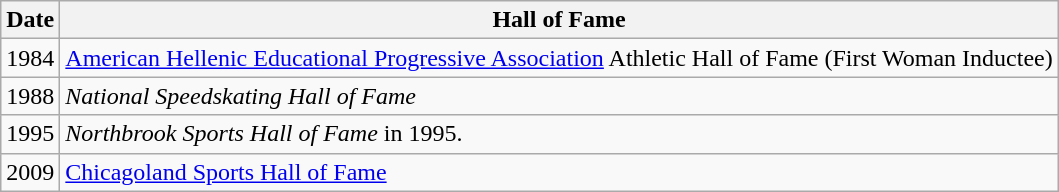<table class="wikitable">
<tr>
<th>Date</th>
<th>Hall of Fame</th>
</tr>
<tr>
<td>1984</td>
<td><a href='#'>American Hellenic Educational Progressive Association</a> Athletic Hall of Fame (First Woman Inductee)</td>
</tr>
<tr>
<td>1988</td>
<td><em>National Speedskating Hall of Fame</em></td>
</tr>
<tr>
<td>1995</td>
<td><em>Northbrook Sports Hall of Fame</em> in 1995.</td>
</tr>
<tr>
<td>2009</td>
<td><a href='#'>Chicagoland Sports Hall of Fame</a></td>
</tr>
</table>
